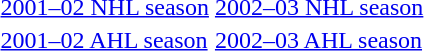<table>
<tr>
<td><a href='#'>2001–02 NHL season</a></td>
<td><a href='#'>2002–03 NHL season</a></td>
</tr>
<tr>
<td><a href='#'>2001–02 AHL season</a></td>
<td><a href='#'>2002–03 AHL season</a></td>
</tr>
<tr>
</tr>
</table>
